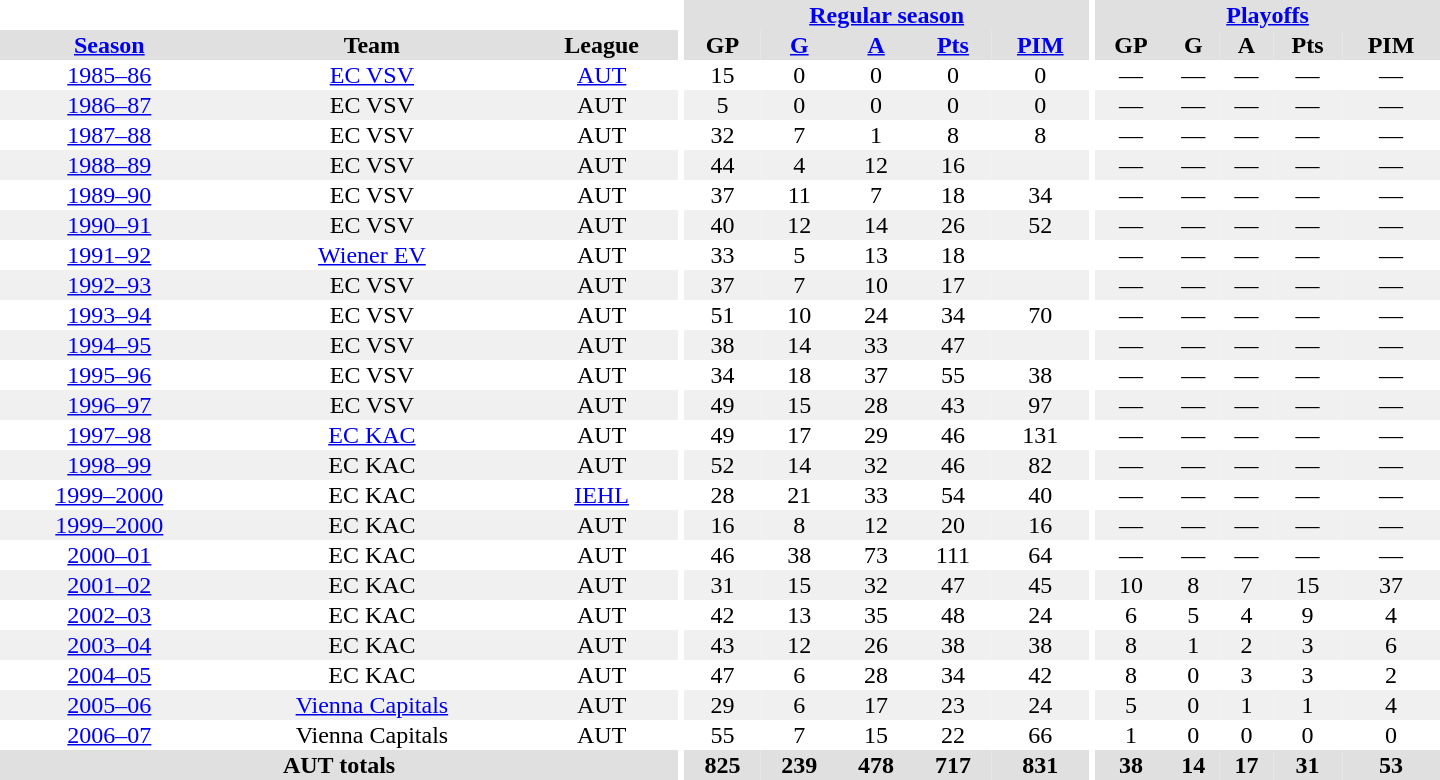<table border="0" cellpadding="1" cellspacing="0" style="text-align:center; width:60em">
<tr bgcolor="#e0e0e0">
<th colspan="3" bgcolor="#ffffff"></th>
<th rowspan="99" bgcolor="#ffffff"></th>
<th colspan="5"><a href='#'>Regular season</a></th>
<th rowspan="99" bgcolor="#ffffff"></th>
<th colspan="5"><a href='#'>Playoffs</a></th>
</tr>
<tr bgcolor="#e0e0e0">
<th><a href='#'>Season</a></th>
<th>Team</th>
<th>League</th>
<th>GP</th>
<th><a href='#'>G</a></th>
<th><a href='#'>A</a></th>
<th><a href='#'>Pts</a></th>
<th><a href='#'>PIM</a></th>
<th>GP</th>
<th>G</th>
<th>A</th>
<th>Pts</th>
<th>PIM</th>
</tr>
<tr>
<td><a href='#'>1985–86</a></td>
<td><a href='#'>EC VSV</a></td>
<td><a href='#'>AUT</a></td>
<td>15</td>
<td>0</td>
<td>0</td>
<td>0</td>
<td>0</td>
<td>—</td>
<td>—</td>
<td>—</td>
<td>—</td>
<td>—</td>
</tr>
<tr bgcolor="#f0f0f0">
<td><a href='#'>1986–87</a></td>
<td>EC VSV</td>
<td>AUT</td>
<td>5</td>
<td>0</td>
<td>0</td>
<td>0</td>
<td>0</td>
<td>—</td>
<td>—</td>
<td>—</td>
<td>—</td>
<td>—</td>
</tr>
<tr>
<td><a href='#'>1987–88</a></td>
<td>EC VSV</td>
<td>AUT</td>
<td>32</td>
<td>7</td>
<td>1</td>
<td>8</td>
<td>8</td>
<td>—</td>
<td>—</td>
<td>—</td>
<td>—</td>
<td>—</td>
</tr>
<tr bgcolor="#f0f0f0">
<td><a href='#'>1988–89</a></td>
<td>EC VSV</td>
<td>AUT</td>
<td>44</td>
<td>4</td>
<td>12</td>
<td>16</td>
<td></td>
<td>—</td>
<td>—</td>
<td>—</td>
<td>—</td>
<td>—</td>
</tr>
<tr>
<td><a href='#'>1989–90</a></td>
<td>EC VSV</td>
<td>AUT</td>
<td>37</td>
<td>11</td>
<td>7</td>
<td>18</td>
<td>34</td>
<td>—</td>
<td>—</td>
<td>—</td>
<td>—</td>
<td>—</td>
</tr>
<tr bgcolor="#f0f0f0">
<td><a href='#'>1990–91</a></td>
<td>EC VSV</td>
<td>AUT</td>
<td>40</td>
<td>12</td>
<td>14</td>
<td>26</td>
<td>52</td>
<td>—</td>
<td>—</td>
<td>—</td>
<td>—</td>
<td>—</td>
</tr>
<tr>
<td><a href='#'>1991–92</a></td>
<td><a href='#'>Wiener EV</a></td>
<td>AUT</td>
<td>33</td>
<td>5</td>
<td>13</td>
<td>18</td>
<td></td>
<td>—</td>
<td>—</td>
<td>—</td>
<td>—</td>
<td>—</td>
</tr>
<tr bgcolor="#f0f0f0">
<td><a href='#'>1992–93</a></td>
<td>EC VSV</td>
<td>AUT</td>
<td>37</td>
<td>7</td>
<td>10</td>
<td>17</td>
<td></td>
<td>—</td>
<td>—</td>
<td>—</td>
<td>—</td>
<td>—</td>
</tr>
<tr>
<td><a href='#'>1993–94</a></td>
<td>EC VSV</td>
<td>AUT</td>
<td>51</td>
<td>10</td>
<td>24</td>
<td>34</td>
<td>70</td>
<td>—</td>
<td>—</td>
<td>—</td>
<td>—</td>
<td>—</td>
</tr>
<tr bgcolor="#f0f0f0">
<td><a href='#'>1994–95</a></td>
<td>EC VSV</td>
<td>AUT</td>
<td>38</td>
<td>14</td>
<td>33</td>
<td>47</td>
<td></td>
<td>—</td>
<td>—</td>
<td>—</td>
<td>—</td>
<td>—</td>
</tr>
<tr>
<td><a href='#'>1995–96</a></td>
<td>EC VSV</td>
<td>AUT</td>
<td>34</td>
<td>18</td>
<td>37</td>
<td>55</td>
<td>38</td>
<td>—</td>
<td>—</td>
<td>—</td>
<td>—</td>
<td>—</td>
</tr>
<tr bgcolor="#f0f0f0">
<td><a href='#'>1996–97</a></td>
<td>EC VSV</td>
<td>AUT</td>
<td>49</td>
<td>15</td>
<td>28</td>
<td>43</td>
<td>97</td>
<td>—</td>
<td>—</td>
<td>—</td>
<td>—</td>
<td>—</td>
</tr>
<tr>
<td><a href='#'>1997–98</a></td>
<td><a href='#'>EC KAC</a></td>
<td>AUT</td>
<td>49</td>
<td>17</td>
<td>29</td>
<td>46</td>
<td>131</td>
<td>—</td>
<td>—</td>
<td>—</td>
<td>—</td>
<td>—</td>
</tr>
<tr bgcolor="#f0f0f0">
<td><a href='#'>1998–99</a></td>
<td>EC KAC</td>
<td>AUT</td>
<td>52</td>
<td>14</td>
<td>32</td>
<td>46</td>
<td>82</td>
<td>—</td>
<td>—</td>
<td>—</td>
<td>—</td>
<td>—</td>
</tr>
<tr>
<td><a href='#'>1999–2000</a></td>
<td>EC KAC</td>
<td><a href='#'>IEHL</a></td>
<td>28</td>
<td>21</td>
<td>33</td>
<td>54</td>
<td>40</td>
<td>—</td>
<td>—</td>
<td>—</td>
<td>—</td>
<td>—</td>
</tr>
<tr bgcolor="#f0f0f0">
<td><a href='#'>1999–2000</a></td>
<td>EC KAC</td>
<td>AUT</td>
<td>16</td>
<td>8</td>
<td>12</td>
<td>20</td>
<td>16</td>
<td>—</td>
<td>—</td>
<td>—</td>
<td>—</td>
<td>—</td>
</tr>
<tr>
<td><a href='#'>2000–01</a></td>
<td>EC KAC</td>
<td>AUT</td>
<td>46</td>
<td>38</td>
<td>73</td>
<td>111</td>
<td>64</td>
<td>—</td>
<td>—</td>
<td>—</td>
<td>—</td>
<td>—</td>
</tr>
<tr bgcolor="#f0f0f0">
<td><a href='#'>2001–02</a></td>
<td>EC KAC</td>
<td>AUT</td>
<td>31</td>
<td>15</td>
<td>32</td>
<td>47</td>
<td>45</td>
<td>10</td>
<td>8</td>
<td>7</td>
<td>15</td>
<td>37</td>
</tr>
<tr>
<td><a href='#'>2002–03</a></td>
<td>EC KAC</td>
<td>AUT</td>
<td>42</td>
<td>13</td>
<td>35</td>
<td>48</td>
<td>24</td>
<td>6</td>
<td>5</td>
<td>4</td>
<td>9</td>
<td>4</td>
</tr>
<tr bgcolor="#f0f0f0">
<td><a href='#'>2003–04</a></td>
<td>EC KAC</td>
<td>AUT</td>
<td>43</td>
<td>12</td>
<td>26</td>
<td>38</td>
<td>38</td>
<td>8</td>
<td>1</td>
<td>2</td>
<td>3</td>
<td>6</td>
</tr>
<tr>
<td><a href='#'>2004–05</a></td>
<td>EC KAC</td>
<td>AUT</td>
<td>47</td>
<td>6</td>
<td>28</td>
<td>34</td>
<td>42</td>
<td>8</td>
<td>0</td>
<td>3</td>
<td>3</td>
<td>2</td>
</tr>
<tr bgcolor="#f0f0f0">
<td><a href='#'>2005–06</a></td>
<td><a href='#'>Vienna Capitals</a></td>
<td>AUT</td>
<td>29</td>
<td>6</td>
<td>17</td>
<td>23</td>
<td>24</td>
<td>5</td>
<td>0</td>
<td>1</td>
<td>1</td>
<td>4</td>
</tr>
<tr>
<td><a href='#'>2006–07</a></td>
<td>Vienna Capitals</td>
<td>AUT</td>
<td>55</td>
<td>7</td>
<td>15</td>
<td>22</td>
<td>66</td>
<td>1</td>
<td>0</td>
<td>0</td>
<td>0</td>
<td>0</td>
</tr>
<tr bgcolor="#e0e0e0">
<th colspan="3">AUT totals</th>
<th>825</th>
<th>239</th>
<th>478</th>
<th>717</th>
<th>831</th>
<th>38</th>
<th>14</th>
<th>17</th>
<th>31</th>
<th>53</th>
</tr>
</table>
